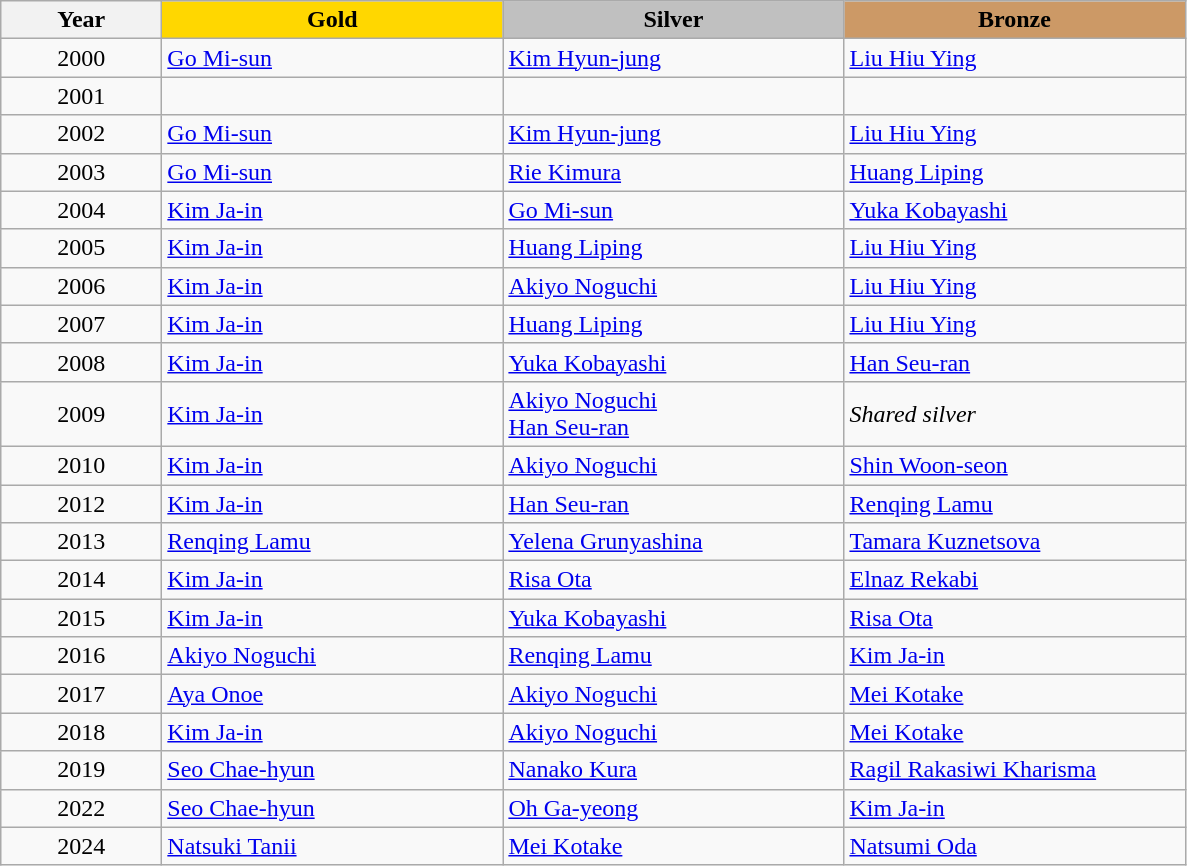<table class="wikitable">
<tr>
<th width="100">Year</th>
<th width="220" style="background:gold;">Gold</th>
<th width="220" style="background:silver;">Silver</th>
<th width="220" style="background:#CC9966;">Bronze</th>
</tr>
<tr>
<td align="center">2000</td>
<td> <a href='#'>Go Mi-sun</a></td>
<td> <a href='#'>Kim Hyun-jung</a></td>
<td> <a href='#'>Liu Hiu Ying</a></td>
</tr>
<tr>
<td align="center">2001</td>
<td></td>
<td></td>
<td></td>
</tr>
<tr>
<td align="center">2002</td>
<td> <a href='#'>Go Mi-sun</a></td>
<td> <a href='#'>Kim Hyun-jung</a></td>
<td> <a href='#'>Liu Hiu Ying</a></td>
</tr>
<tr>
<td align="center">2003</td>
<td> <a href='#'>Go Mi-sun</a></td>
<td> <a href='#'>Rie Kimura</a></td>
<td> <a href='#'>Huang Liping</a></td>
</tr>
<tr>
<td align="center">2004</td>
<td> <a href='#'>Kim Ja-in</a></td>
<td> <a href='#'>Go Mi-sun</a></td>
<td> <a href='#'>Yuka Kobayashi</a></td>
</tr>
<tr>
<td align="center">2005</td>
<td> <a href='#'>Kim Ja-in</a></td>
<td> <a href='#'>Huang Liping</a></td>
<td> <a href='#'>Liu Hiu Ying</a></td>
</tr>
<tr>
<td align="center">2006</td>
<td> <a href='#'>Kim Ja-in</a></td>
<td> <a href='#'>Akiyo Noguchi</a></td>
<td> <a href='#'>Liu Hiu Ying</a></td>
</tr>
<tr>
<td align="center">2007</td>
<td> <a href='#'>Kim Ja-in</a></td>
<td> <a href='#'>Huang Liping</a></td>
<td> <a href='#'>Liu Hiu Ying</a></td>
</tr>
<tr>
<td align="center">2008</td>
<td> <a href='#'>Kim Ja-in</a></td>
<td> <a href='#'>Yuka Kobayashi</a></td>
<td> <a href='#'>Han Seu-ran</a></td>
</tr>
<tr>
<td align="center">2009</td>
<td> <a href='#'>Kim Ja-in</a></td>
<td> <a href='#'>Akiyo Noguchi</a><br> <a href='#'>Han Seu-ran</a></td>
<td><em>Shared silver</em></td>
</tr>
<tr>
<td align="center">2010</td>
<td> <a href='#'>Kim Ja-in</a></td>
<td> <a href='#'>Akiyo Noguchi</a></td>
<td> <a href='#'>Shin Woon-seon</a></td>
</tr>
<tr>
<td align="center">2012</td>
<td> <a href='#'>Kim Ja-in</a></td>
<td> <a href='#'>Han Seu-ran</a></td>
<td> <a href='#'>Renqing Lamu</a></td>
</tr>
<tr>
<td align="center">2013</td>
<td> <a href='#'>Renqing Lamu</a></td>
<td> <a href='#'>Yelena Grunyashina</a></td>
<td> <a href='#'>Tamara Kuznetsova</a></td>
</tr>
<tr>
<td align="center">2014</td>
<td> <a href='#'>Kim Ja-in</a></td>
<td> <a href='#'>Risa Ota</a></td>
<td> <a href='#'>Elnaz Rekabi</a></td>
</tr>
<tr>
<td align="center">2015</td>
<td> <a href='#'>Kim Ja-in</a></td>
<td> <a href='#'>Yuka Kobayashi</a></td>
<td> <a href='#'>Risa Ota</a></td>
</tr>
<tr>
<td align="center">2016</td>
<td> <a href='#'>Akiyo Noguchi</a></td>
<td> <a href='#'>Renqing Lamu</a></td>
<td> <a href='#'>Kim Ja-in</a></td>
</tr>
<tr>
<td align="center">2017</td>
<td> <a href='#'>Aya Onoe</a></td>
<td> <a href='#'>Akiyo Noguchi</a></td>
<td> <a href='#'>Mei Kotake</a></td>
</tr>
<tr>
<td align="center">2018</td>
<td> <a href='#'>Kim Ja-in</a></td>
<td> <a href='#'>Akiyo Noguchi</a></td>
<td> <a href='#'>Mei Kotake</a></td>
</tr>
<tr>
<td align="center">2019</td>
<td> <a href='#'>Seo Chae-hyun</a></td>
<td> <a href='#'>Nanako Kura</a></td>
<td> <a href='#'>Ragil Rakasiwi Kharisma</a></td>
</tr>
<tr>
<td align="center">2022</td>
<td> <a href='#'>Seo Chae-hyun</a></td>
<td> <a href='#'>Oh Ga-yeong</a></td>
<td> <a href='#'>Kim Ja-in</a></td>
</tr>
<tr>
<td align="center">2024</td>
<td> <a href='#'>Natsuki Tanii</a></td>
<td> <a href='#'>Mei Kotake</a></td>
<td> <a href='#'>Natsumi Oda</a></td>
</tr>
</table>
